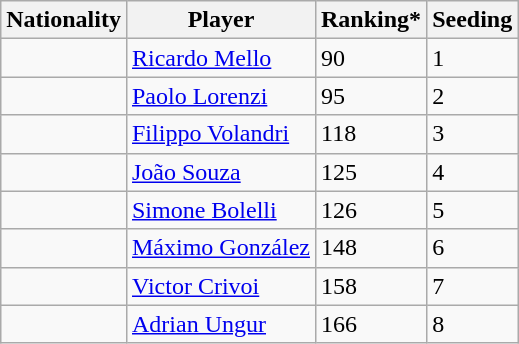<table class="wikitable" border="1">
<tr>
<th>Nationality</th>
<th>Player</th>
<th>Ranking*</th>
<th>Seeding</th>
</tr>
<tr>
<td></td>
<td><a href='#'>Ricardo Mello</a></td>
<td>90</td>
<td>1</td>
</tr>
<tr>
<td></td>
<td><a href='#'>Paolo Lorenzi</a></td>
<td>95</td>
<td>2</td>
</tr>
<tr>
<td></td>
<td><a href='#'>Filippo Volandri</a></td>
<td>118</td>
<td>3</td>
</tr>
<tr>
<td></td>
<td><a href='#'>João Souza</a></td>
<td>125</td>
<td>4</td>
</tr>
<tr>
<td></td>
<td><a href='#'>Simone Bolelli</a></td>
<td>126</td>
<td>5</td>
</tr>
<tr>
<td></td>
<td><a href='#'>Máximo González</a></td>
<td>148</td>
<td>6</td>
</tr>
<tr>
<td></td>
<td><a href='#'>Victor Crivoi</a></td>
<td>158</td>
<td>7</td>
</tr>
<tr>
<td></td>
<td><a href='#'>Adrian Ungur</a></td>
<td>166</td>
<td>8</td>
</tr>
</table>
